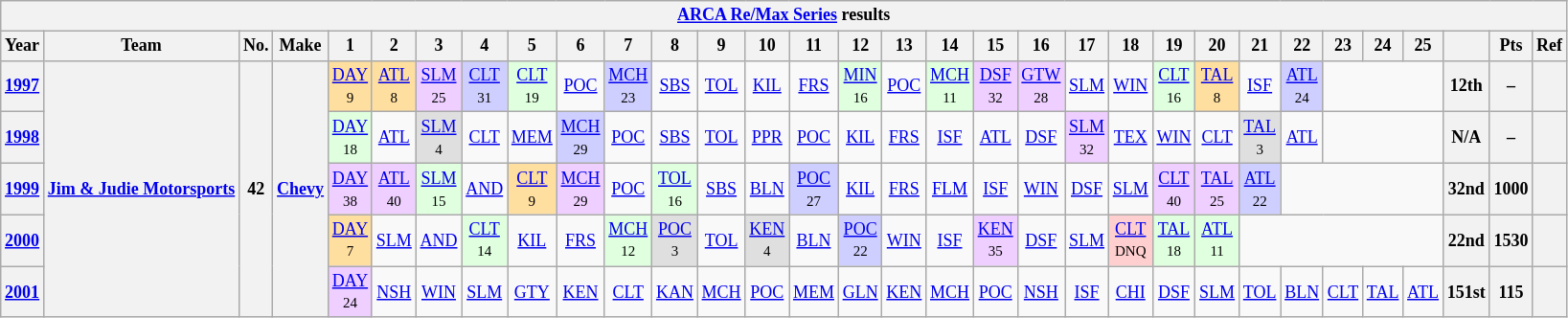<table class="wikitable" style="text-align:center; font-size:75%">
<tr>
<th colspan=45><a href='#'>ARCA Re/Max Series</a> results</th>
</tr>
<tr>
<th>Year</th>
<th>Team</th>
<th>No.</th>
<th>Make</th>
<th>1</th>
<th>2</th>
<th>3</th>
<th>4</th>
<th>5</th>
<th>6</th>
<th>7</th>
<th>8</th>
<th>9</th>
<th>10</th>
<th>11</th>
<th>12</th>
<th>13</th>
<th>14</th>
<th>15</th>
<th>16</th>
<th>17</th>
<th>18</th>
<th>19</th>
<th>20</th>
<th>21</th>
<th>22</th>
<th>23</th>
<th>24</th>
<th>25</th>
<th></th>
<th>Pts</th>
<th>Ref</th>
</tr>
<tr>
<th><a href='#'>1997</a></th>
<th rowspan=5><a href='#'>Jim & Judie Motorsports</a></th>
<th rowspan=5>42</th>
<th rowspan=5><a href='#'>Chevy</a></th>
<td style="background:#FFDF9F;"><a href='#'>DAY</a><br><small>9</small></td>
<td style="background:#FFDF9F;"><a href='#'>ATL</a><br><small>8</small></td>
<td style="background:#EFCFFF;"><a href='#'>SLM</a><br><small>25</small></td>
<td style="background:#CFCFFF;"><a href='#'>CLT</a><br><small>31</small></td>
<td style="background:#DFFFDF;"><a href='#'>CLT</a><br><small>19</small></td>
<td><a href='#'>POC</a></td>
<td style="background:#CFCFFF;"><a href='#'>MCH</a><br><small>23</small></td>
<td><a href='#'>SBS</a></td>
<td><a href='#'>TOL</a></td>
<td><a href='#'>KIL</a></td>
<td><a href='#'>FRS</a></td>
<td style="background:#DFFFDF;"><a href='#'>MIN</a><br><small>16</small></td>
<td><a href='#'>POC</a></td>
<td style="background:#DFFFDF;"><a href='#'>MCH</a><br><small>11</small></td>
<td style="background:#EFCFFF;"><a href='#'>DSF</a><br><small>32</small></td>
<td style="background:#EFCFFF;"><a href='#'>GTW</a><br><small>28</small></td>
<td><a href='#'>SLM</a></td>
<td><a href='#'>WIN</a></td>
<td style="background:#DFFFDF;"><a href='#'>CLT</a><br><small>16</small></td>
<td style="background:#FFDF9F;"><a href='#'>TAL</a><br><small>8</small></td>
<td><a href='#'>ISF</a></td>
<td style="background:#CFCFFF;"><a href='#'>ATL</a><br><small>24</small></td>
<td colspan=3></td>
<th>12th</th>
<th>–</th>
<th></th>
</tr>
<tr>
<th><a href='#'>1998</a></th>
<td style="background:#DFFFDF;"><a href='#'>DAY</a><br><small>18</small></td>
<td><a href='#'>ATL</a></td>
<td style="background:#DFDFDF;"><a href='#'>SLM</a><br><small>4</small></td>
<td><a href='#'>CLT</a></td>
<td><a href='#'>MEM</a></td>
<td style="background:#CFCFFF;"><a href='#'>MCH</a><br><small>29</small></td>
<td><a href='#'>POC</a></td>
<td><a href='#'>SBS</a></td>
<td><a href='#'>TOL</a></td>
<td><a href='#'>PPR</a></td>
<td><a href='#'>POC</a></td>
<td><a href='#'>KIL</a></td>
<td><a href='#'>FRS</a></td>
<td><a href='#'>ISF</a></td>
<td><a href='#'>ATL</a></td>
<td><a href='#'>DSF</a></td>
<td style="background:#EFCFFF;"><a href='#'>SLM</a><br><small>32</small></td>
<td><a href='#'>TEX</a></td>
<td><a href='#'>WIN</a></td>
<td><a href='#'>CLT</a></td>
<td style="background:#DFDFDF;"><a href='#'>TAL</a><br><small>3</small></td>
<td><a href='#'>ATL</a></td>
<td colspan=3></td>
<th>N/A</th>
<th>–</th>
<th></th>
</tr>
<tr>
<th><a href='#'>1999</a></th>
<td style="background:#EFCFFF;"><a href='#'>DAY</a><br><small>38</small></td>
<td style="background:#EFCFFF;"><a href='#'>ATL</a><br><small>40</small></td>
<td style="background:#DFFFDF;"><a href='#'>SLM</a><br><small>15</small></td>
<td><a href='#'>AND</a></td>
<td style="background:#FFDF9F;"><a href='#'>CLT</a><br><small>9</small></td>
<td style="background:#EFCFFF;"><a href='#'>MCH</a><br><small>29</small></td>
<td><a href='#'>POC</a></td>
<td style="background:#DFFFDF;"><a href='#'>TOL</a><br><small>16</small></td>
<td><a href='#'>SBS</a></td>
<td><a href='#'>BLN</a></td>
<td style="background:#CFCFFF;"><a href='#'>POC</a><br><small>27</small></td>
<td><a href='#'>KIL</a></td>
<td><a href='#'>FRS</a></td>
<td><a href='#'>FLM</a></td>
<td><a href='#'>ISF</a></td>
<td><a href='#'>WIN</a></td>
<td><a href='#'>DSF</a></td>
<td><a href='#'>SLM</a></td>
<td style="background:#EFCFFF;"><a href='#'>CLT</a><br><small>40</small></td>
<td style="background:#EFCFFF;"><a href='#'>TAL</a><br><small>25</small></td>
<td style="background:#CFCFFF;"><a href='#'>ATL</a><br><small>22</small></td>
<td colspan=4></td>
<th>32nd</th>
<th>1000</th>
<th></th>
</tr>
<tr>
<th><a href='#'>2000</a></th>
<td style="background:#FFDF9F;"><a href='#'>DAY</a><br><small>7</small></td>
<td><a href='#'>SLM</a></td>
<td><a href='#'>AND</a></td>
<td style="background:#DFFFDF;"><a href='#'>CLT</a><br><small>14</small></td>
<td><a href='#'>KIL</a></td>
<td><a href='#'>FRS</a></td>
<td style="background:#DFFFDF;"><a href='#'>MCH</a><br><small>12</small></td>
<td style="background:#DFDFDF;"><a href='#'>POC</a><br><small>3</small></td>
<td><a href='#'>TOL</a></td>
<td style="background:#DFDFDF;"><a href='#'>KEN</a><br><small>4</small></td>
<td><a href='#'>BLN</a></td>
<td style="background:#CFCFFF;"><a href='#'>POC</a><br><small>22</small></td>
<td><a href='#'>WIN</a></td>
<td><a href='#'>ISF</a></td>
<td style="background:#EFCFFF;"><a href='#'>KEN</a><br><small>35</small></td>
<td><a href='#'>DSF</a></td>
<td><a href='#'>SLM</a></td>
<td style="background:#FFCFCF;"><a href='#'>CLT</a><br><small>DNQ</small></td>
<td style="background:#DFFFDF;"><a href='#'>TAL</a><br><small>18</small></td>
<td style="background:#DFFFDF;"><a href='#'>ATL</a><br><small>11</small></td>
<td colspan=5></td>
<th>22nd</th>
<th>1530</th>
<th></th>
</tr>
<tr>
<th><a href='#'>2001</a></th>
<td style="background:#EFCFFF;"><a href='#'>DAY</a><br><small>24</small></td>
<td><a href='#'>NSH</a></td>
<td><a href='#'>WIN</a></td>
<td><a href='#'>SLM</a></td>
<td><a href='#'>GTY</a></td>
<td><a href='#'>KEN</a></td>
<td><a href='#'>CLT</a></td>
<td><a href='#'>KAN</a></td>
<td><a href='#'>MCH</a></td>
<td><a href='#'>POC</a></td>
<td><a href='#'>MEM</a></td>
<td><a href='#'>GLN</a></td>
<td><a href='#'>KEN</a></td>
<td><a href='#'>MCH</a></td>
<td><a href='#'>POC</a></td>
<td><a href='#'>NSH</a></td>
<td><a href='#'>ISF</a></td>
<td><a href='#'>CHI</a></td>
<td><a href='#'>DSF</a></td>
<td><a href='#'>SLM</a></td>
<td><a href='#'>TOL</a></td>
<td><a href='#'>BLN</a></td>
<td><a href='#'>CLT</a></td>
<td><a href='#'>TAL</a></td>
<td><a href='#'>ATL</a></td>
<th>151st</th>
<th>115</th>
<th></th>
</tr>
</table>
